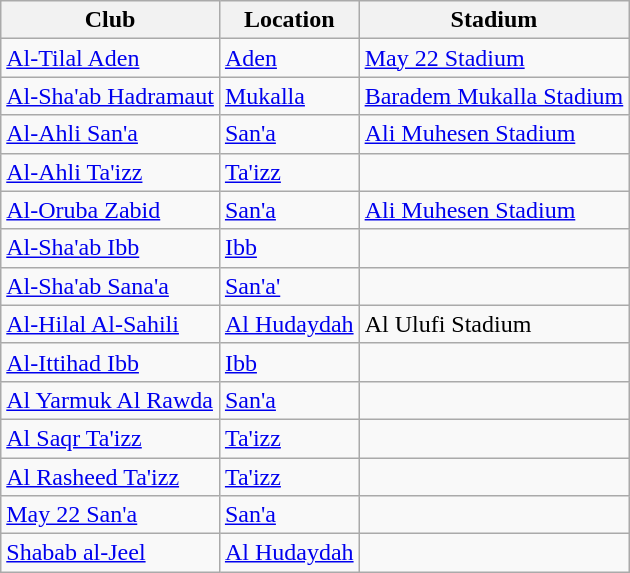<table class="wikitable sortable">
<tr>
<th>Club</th>
<th>Location</th>
<th>Stadium</th>
</tr>
<tr>
<td><a href='#'>Al-Tilal Aden</a></td>
<td><a href='#'>Aden</a></td>
<td><a href='#'>May 22 Stadium</a></td>
</tr>
<tr>
<td><a href='#'>Al-Sha'ab Hadramaut</a></td>
<td><a href='#'>Mukalla</a></td>
<td><a href='#'>Baradem Mukalla Stadium</a></td>
</tr>
<tr>
<td><a href='#'>Al-Ahli San'a</a></td>
<td><a href='#'>San'a</a></td>
<td><a href='#'>Ali Muhesen Stadium</a></td>
</tr>
<tr>
<td><a href='#'>Al-Ahli Ta'izz</a></td>
<td><a href='#'>Ta'izz</a></td>
<td></td>
</tr>
<tr>
<td><a href='#'>Al-Oruba Zabid</a></td>
<td><a href='#'>San'a</a></td>
<td><a href='#'>Ali Muhesen Stadium</a></td>
</tr>
<tr>
<td><a href='#'>Al-Sha'ab Ibb</a></td>
<td><a href='#'>Ibb</a></td>
<td></td>
</tr>
<tr>
<td><a href='#'>Al-Sha'ab Sana'a</a></td>
<td><a href='#'>San'a'</a></td>
<td></td>
</tr>
<tr>
<td><a href='#'>Al-Hilal Al-Sahili</a></td>
<td><a href='#'>Al Hudaydah</a></td>
<td>Al Ulufi Stadium</td>
</tr>
<tr>
<td><a href='#'>Al-Ittihad Ibb</a></td>
<td><a href='#'>Ibb</a></td>
<td></td>
</tr>
<tr>
<td><a href='#'>Al Yarmuk Al Rawda</a></td>
<td><a href='#'>San'a</a></td>
<td></td>
</tr>
<tr>
<td><a href='#'>Al Saqr Ta'izz</a></td>
<td><a href='#'>Ta'izz</a></td>
<td></td>
</tr>
<tr>
<td><a href='#'>Al Rasheed Ta'izz</a></td>
<td><a href='#'>Ta'izz</a></td>
<td></td>
</tr>
<tr>
<td><a href='#'>May 22 San'a</a></td>
<td><a href='#'>San'a</a></td>
<td></td>
</tr>
<tr>
<td><a href='#'>Shabab al-Jeel</a></td>
<td><a href='#'>Al Hudaydah</a></td>
<td></td>
</tr>
</table>
